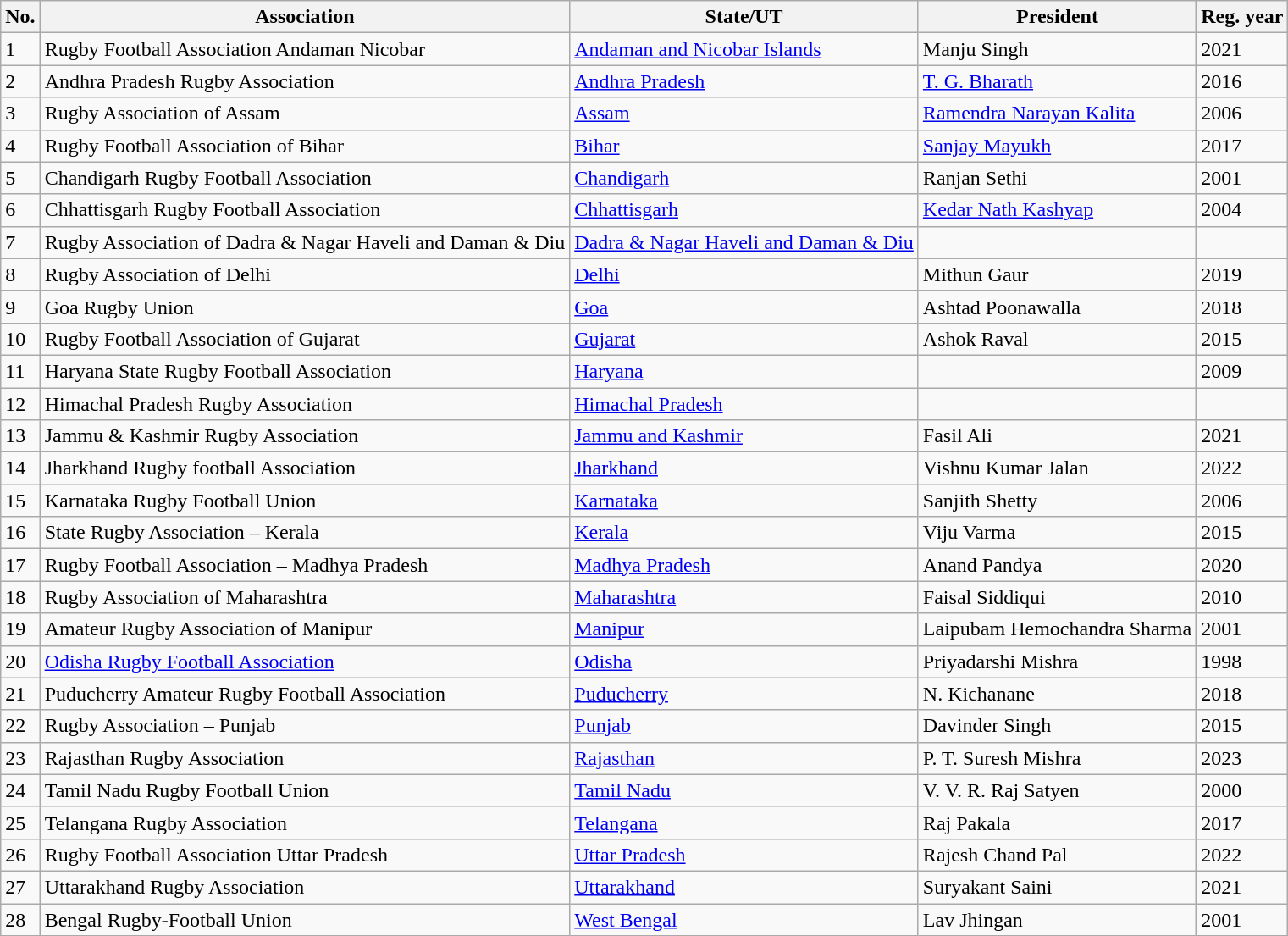<table class="wikitable sortable">
<tr>
<th>No.</th>
<th>Association</th>
<th>State/UT</th>
<th>President</th>
<th>Reg. year</th>
</tr>
<tr>
<td>1</td>
<td>Rugby Football Association Andaman Nicobar</td>
<td><a href='#'>Andaman and Nicobar Islands</a></td>
<td>Manju Singh</td>
<td>2021</td>
</tr>
<tr>
<td>2</td>
<td>Andhra Pradesh Rugby Association</td>
<td><a href='#'>Andhra Pradesh</a></td>
<td><a href='#'>T. G. Bharath</a></td>
<td>2016</td>
</tr>
<tr>
<td>3</td>
<td>Rugby Association of Assam</td>
<td><a href='#'>Assam</a></td>
<td><a href='#'>Ramendra Narayan Kalita</a></td>
<td>2006</td>
</tr>
<tr>
<td>4</td>
<td>Rugby Football Association of Bihar</td>
<td><a href='#'>Bihar</a></td>
<td><a href='#'>Sanjay Mayukh</a></td>
<td>2017</td>
</tr>
<tr>
<td>5</td>
<td>Chandigarh Rugby Football Association</td>
<td><a href='#'>Chandigarh</a></td>
<td>Ranjan Sethi</td>
<td>2001</td>
</tr>
<tr>
<td>6</td>
<td>Chhattisgarh Rugby Football Association</td>
<td><a href='#'>Chhattisgarh</a></td>
<td><a href='#'>Kedar Nath Kashyap</a></td>
<td>2004</td>
</tr>
<tr>
<td>7</td>
<td>Rugby Association of Dadra & Nagar Haveli and Daman & Diu</td>
<td><a href='#'>Dadra & Nagar Haveli and Daman & Diu</a></td>
<td></td>
<td></td>
</tr>
<tr>
<td>8</td>
<td>Rugby Association of Delhi</td>
<td><a href='#'>Delhi</a></td>
<td>Mithun Gaur</td>
<td>2019</td>
</tr>
<tr>
<td>9</td>
<td>Goa Rugby Union</td>
<td><a href='#'>Goa</a></td>
<td>Ashtad Poonawalla</td>
<td>2018</td>
</tr>
<tr>
<td>10</td>
<td>Rugby Football Association of Gujarat</td>
<td><a href='#'>Gujarat</a></td>
<td>Ashok Raval</td>
<td>2015</td>
</tr>
<tr>
<td>11</td>
<td>Haryana State Rugby Football Association</td>
<td><a href='#'>Haryana</a></td>
<td></td>
<td>2009</td>
</tr>
<tr>
<td>12</td>
<td>Himachal Pradesh Rugby Association</td>
<td><a href='#'>Himachal Pradesh</a></td>
<td></td>
<td></td>
</tr>
<tr>
<td>13</td>
<td>Jammu & Kashmir Rugby Association</td>
<td><a href='#'>Jammu and Kashmir</a></td>
<td>Fasil Ali</td>
<td>2021</td>
</tr>
<tr>
<td>14</td>
<td>Jharkhand Rugby football Association</td>
<td><a href='#'>Jharkhand</a></td>
<td>Vishnu Kumar Jalan</td>
<td>2022</td>
</tr>
<tr>
<td>15</td>
<td>Karnataka Rugby Football Union</td>
<td><a href='#'>Karnataka</a></td>
<td>Sanjith Shetty</td>
<td>2006</td>
</tr>
<tr>
<td>16</td>
<td>State Rugby Association – Kerala</td>
<td><a href='#'>Kerala</a></td>
<td>Viju Varma</td>
<td>2015</td>
</tr>
<tr>
<td>17</td>
<td>Rugby Football Association – Madhya Pradesh</td>
<td><a href='#'>Madhya Pradesh</a></td>
<td>Anand Pandya</td>
<td>2020</td>
</tr>
<tr>
<td>18</td>
<td>Rugby Association of Maharashtra</td>
<td><a href='#'>Maharashtra</a></td>
<td>Faisal Siddiqui</td>
<td>2010</td>
</tr>
<tr>
<td>19</td>
<td>Amateur Rugby Association of Manipur</td>
<td><a href='#'>Manipur</a></td>
<td>Laipubam Hemochandra Sharma</td>
<td>2001</td>
</tr>
<tr>
<td>20</td>
<td><a href='#'>Odisha Rugby Football Association</a></td>
<td><a href='#'>Odisha</a></td>
<td>Priyadarshi Mishra</td>
<td>1998</td>
</tr>
<tr>
<td>21</td>
<td>Puducherry Amateur Rugby Football Association</td>
<td><a href='#'>Puducherry</a></td>
<td>N. Kichanane</td>
<td>2018</td>
</tr>
<tr>
<td>22</td>
<td>Rugby Association – Punjab</td>
<td><a href='#'>Punjab</a></td>
<td>Davinder Singh</td>
<td>2015</td>
</tr>
<tr>
<td>23</td>
<td>Rajasthan Rugby Association</td>
<td><a href='#'>Rajasthan</a></td>
<td>P. T. Suresh Mishra</td>
<td>2023</td>
</tr>
<tr>
<td>24</td>
<td>Tamil Nadu Rugby Football Union</td>
<td><a href='#'>Tamil Nadu</a></td>
<td>V. V. R. Raj Satyen</td>
<td>2000</td>
</tr>
<tr>
<td>25</td>
<td>Telangana Rugby Association</td>
<td><a href='#'>Telangana</a></td>
<td>Raj Pakala</td>
<td>2017</td>
</tr>
<tr>
<td>26</td>
<td>Rugby Football Association Uttar Pradesh</td>
<td><a href='#'>Uttar Pradesh</a></td>
<td>Rajesh Chand Pal</td>
<td>2022</td>
</tr>
<tr>
<td>27</td>
<td>Uttarakhand Rugby Association</td>
<td><a href='#'>Uttarakhand</a></td>
<td>Suryakant Saini</td>
<td>2021</td>
</tr>
<tr>
<td>28</td>
<td>Bengal Rugby-Football Union</td>
<td><a href='#'>West Bengal</a></td>
<td>Lav Jhingan</td>
<td>2001</td>
</tr>
</table>
